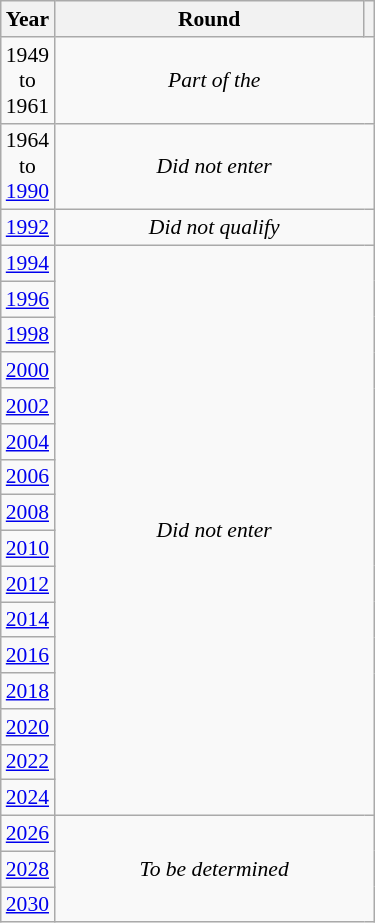<table class="wikitable" style="text-align: center; font-size:90%">
<tr>
<th>Year</th>
<th style="width:200px">Round</th>
<th></th>
</tr>
<tr>
<td>1949<br>to<br>1961</td>
<td colspan="2"><em>Part of the </em></td>
</tr>
<tr>
<td>1964<br>to<br><a href='#'>1990</a></td>
<td colspan="2"><em>Did not enter</em></td>
</tr>
<tr>
<td><a href='#'>1992</a></td>
<td colspan="2"><em>Did not qualify</em></td>
</tr>
<tr>
<td><a href='#'>1994</a></td>
<td colspan="2" rowspan="16"><em>Did not enter</em></td>
</tr>
<tr>
<td><a href='#'>1996</a></td>
</tr>
<tr>
<td><a href='#'>1998</a></td>
</tr>
<tr>
<td><a href='#'>2000</a></td>
</tr>
<tr>
<td><a href='#'>2002</a></td>
</tr>
<tr>
<td><a href='#'>2004</a></td>
</tr>
<tr>
<td><a href='#'>2006</a></td>
</tr>
<tr>
<td><a href='#'>2008</a></td>
</tr>
<tr>
<td><a href='#'>2010</a></td>
</tr>
<tr>
<td><a href='#'>2012</a></td>
</tr>
<tr>
<td><a href='#'>2014</a></td>
</tr>
<tr>
<td><a href='#'>2016</a></td>
</tr>
<tr>
<td><a href='#'>2018</a></td>
</tr>
<tr>
<td><a href='#'>2020</a></td>
</tr>
<tr>
<td><a href='#'>2022</a></td>
</tr>
<tr>
<td><a href='#'>2024</a></td>
</tr>
<tr>
<td><a href='#'>2026</a></td>
<td colspan="2" rowspan="3"><em>To be determined</em></td>
</tr>
<tr>
<td><a href='#'>2028</a></td>
</tr>
<tr>
<td><a href='#'>2030</a></td>
</tr>
</table>
